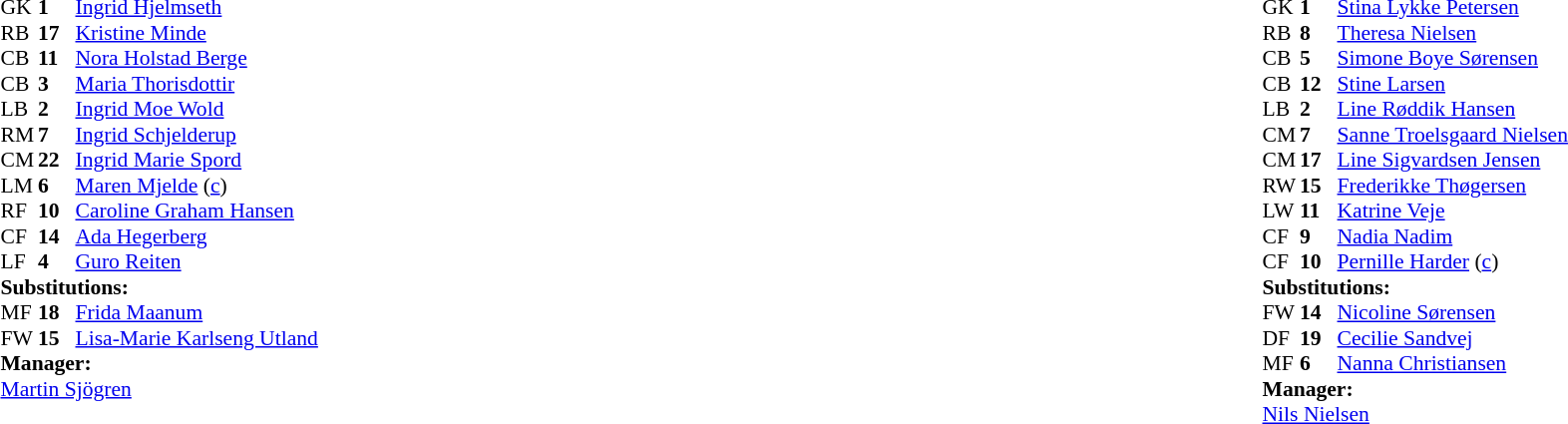<table width="100%">
<tr>
<td valign="top" width="50%"><br><table style="font-size: 90%" cellspacing="0" cellpadding="0">
<tr>
<th width="25"></th>
<th width="25"></th>
</tr>
<tr>
<td>GK</td>
<td><strong>1</strong></td>
<td><a href='#'>Ingrid Hjelmseth</a></td>
</tr>
<tr>
<td>RB</td>
<td><strong>17</strong></td>
<td><a href='#'>Kristine Minde</a></td>
</tr>
<tr>
<td>CB</td>
<td><strong>11</strong></td>
<td><a href='#'>Nora Holstad Berge</a></td>
</tr>
<tr>
<td>CB</td>
<td><strong>3</strong></td>
<td><a href='#'>Maria Thorisdottir</a></td>
</tr>
<tr>
<td>LB</td>
<td><strong>2</strong></td>
<td><a href='#'>Ingrid Moe Wold</a></td>
</tr>
<tr>
<td>RM</td>
<td><strong>7</strong></td>
<td><a href='#'>Ingrid Schjelderup</a></td>
<td></td>
<td></td>
</tr>
<tr>
<td>CM</td>
<td><strong>22</strong></td>
<td><a href='#'>Ingrid Marie Spord</a></td>
<td></td>
<td></td>
</tr>
<tr>
<td>LM</td>
<td><strong>6</strong></td>
<td><a href='#'>Maren Mjelde</a> (<a href='#'>c</a>)</td>
<td></td>
</tr>
<tr>
<td>RF</td>
<td><strong>10</strong></td>
<td><a href='#'>Caroline Graham Hansen</a></td>
</tr>
<tr>
<td>CF</td>
<td><strong>14</strong></td>
<td><a href='#'>Ada Hegerberg</a></td>
</tr>
<tr>
<td>LF</td>
<td><strong>4</strong></td>
<td><a href='#'>Guro Reiten</a></td>
</tr>
<tr>
<td colspan=3><strong>Substitutions:</strong></td>
</tr>
<tr>
<td>MF</td>
<td><strong>18</strong></td>
<td><a href='#'>Frida Maanum</a></td>
<td></td>
<td></td>
</tr>
<tr>
<td>FW</td>
<td><strong>15</strong></td>
<td><a href='#'>Lisa-Marie Karlseng Utland</a></td>
<td></td>
<td></td>
</tr>
<tr>
<td colspan=3><strong>Manager:</strong></td>
</tr>
<tr>
<td colspan=3><a href='#'>Martin Sjögren</a></td>
</tr>
</table>
</td>
<td valign="top"></td>
<td valign="top" width="50%"><br><table style="font-size: 90%" cellspacing="0" cellpadding="0" align="center">
<tr>
<th width="25"></th>
<th width="25"></th>
</tr>
<tr>
<td>GK</td>
<td><strong>1</strong></td>
<td><a href='#'>Stina Lykke Petersen</a></td>
</tr>
<tr>
<td>RB</td>
<td><strong>8</strong></td>
<td><a href='#'>Theresa Nielsen</a></td>
</tr>
<tr>
<td>CB</td>
<td><strong>5</strong></td>
<td><a href='#'>Simone Boye Sørensen</a></td>
</tr>
<tr>
<td>CB</td>
<td><strong>12</strong></td>
<td><a href='#'>Stine Larsen</a></td>
</tr>
<tr>
<td>LB</td>
<td><strong>2</strong></td>
<td><a href='#'>Line Røddik Hansen</a></td>
</tr>
<tr>
<td>CM</td>
<td><strong>7</strong></td>
<td><a href='#'>Sanne Troelsgaard Nielsen</a></td>
</tr>
<tr>
<td>CM</td>
<td><strong>17</strong></td>
<td><a href='#'>Line Sigvardsen Jensen</a></td>
</tr>
<tr>
<td>RW</td>
<td><strong>15</strong></td>
<td><a href='#'>Frederikke Thøgersen</a></td>
<td></td>
<td></td>
</tr>
<tr>
<td>LW</td>
<td><strong>11</strong></td>
<td><a href='#'>Katrine Veje</a></td>
<td></td>
<td></td>
</tr>
<tr>
<td>CF</td>
<td><strong>9</strong></td>
<td><a href='#'>Nadia Nadim</a></td>
<td></td>
<td></td>
</tr>
<tr>
<td>CF</td>
<td><strong>10</strong></td>
<td><a href='#'>Pernille Harder</a> (<a href='#'>c</a>)</td>
</tr>
<tr>
<td colspan=3><strong>Substitutions:</strong></td>
</tr>
<tr>
<td>FW</td>
<td><strong>14</strong></td>
<td><a href='#'>Nicoline Sørensen</a></td>
<td></td>
<td></td>
</tr>
<tr>
<td>DF</td>
<td><strong>19</strong></td>
<td><a href='#'>Cecilie Sandvej</a></td>
<td></td>
<td></td>
</tr>
<tr>
<td>MF</td>
<td><strong>6</strong></td>
<td><a href='#'>Nanna Christiansen</a></td>
<td></td>
<td></td>
</tr>
<tr>
<td colspan=3><strong>Manager:</strong></td>
</tr>
<tr>
<td colspan=3><a href='#'>Nils Nielsen</a></td>
</tr>
</table>
</td>
</tr>
</table>
